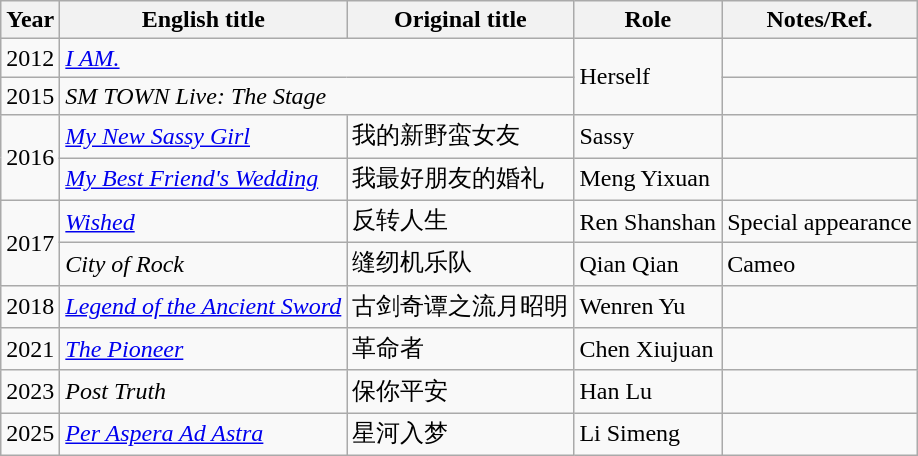<table class="wikitable">
<tr>
<th>Year</th>
<th>English title</th>
<th>Original title</th>
<th>Role</th>
<th>Notes/Ref.</th>
</tr>
<tr>
<td>2012</td>
<td colspan="2"><em><a href='#'>I AM.</a></em></td>
<td rowspan="2">Herself</td>
<td></td>
</tr>
<tr>
<td>2015</td>
<td colspan="2"><em>SM TOWN Live: The Stage</em></td>
<td></td>
</tr>
<tr>
<td rowspan=2>2016</td>
<td><em><a href='#'>My New Sassy Girl</a></em></td>
<td>我的新野蛮女友</td>
<td>Sassy</td>
<td></td>
</tr>
<tr>
<td><em><a href='#'>My Best Friend's Wedding</a></em></td>
<td>我最好朋友的婚礼</td>
<td>Meng Yixuan</td>
<td></td>
</tr>
<tr>
<td rowspan=2>2017</td>
<td><em><a href='#'>Wished</a></em></td>
<td>反转人生</td>
<td>Ren Shanshan</td>
<td>Special appearance</td>
</tr>
<tr>
<td><em>City of Rock</em></td>
<td>缝纫机乐队</td>
<td>Qian Qian</td>
<td>Cameo</td>
</tr>
<tr>
<td>2018</td>
<td><em><a href='#'>Legend of the Ancient Sword</a></em></td>
<td>古剑奇谭之流月昭明</td>
<td>Wenren Yu</td>
<td></td>
</tr>
<tr>
<td>2021</td>
<td><em><a href='#'>The Pioneer</a></em></td>
<td>革命者</td>
<td>Chen Xiujuan</td>
<td></td>
</tr>
<tr>
<td>2023</td>
<td><em>Post Truth</em></td>
<td>保你平安</td>
<td>Han Lu</td>
<td></td>
</tr>
<tr>
<td>2025</td>
<td><em><a href='#'>Per Aspera Ad Astra</a></em></td>
<td>星河入梦</td>
<td>Li Simeng</td>
<td></td>
</tr>
</table>
